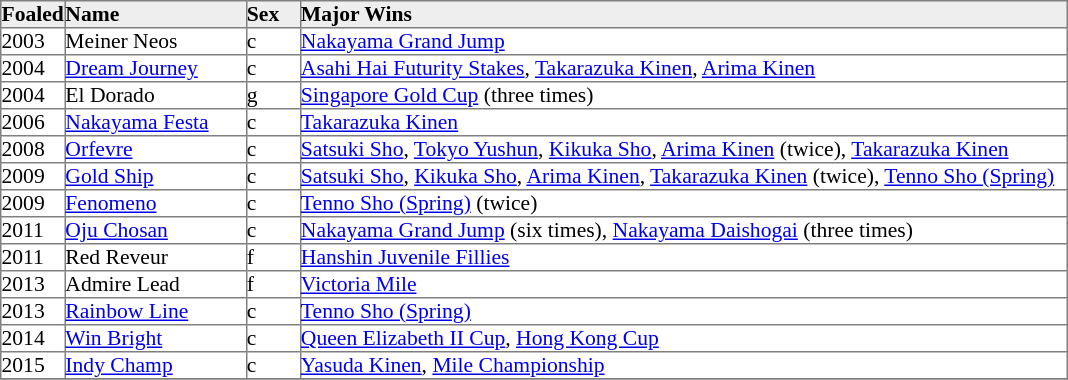<table border="1" cellpadding="0" style="border-collapse: collapse; font-size:90%">
<tr bgcolor="#eeeeee">
<td width="35px"><strong>Foaled</strong></td>
<td width="120px"><strong>Name</strong></td>
<td width="35px"><strong>Sex</strong></td>
<td width="510px"><strong>Major Wins</strong></td>
</tr>
<tr>
<td>2003</td>
<td>Meiner Neos</td>
<td>c</td>
<td><a href='#'>Nakayama Grand Jump</a></td>
</tr>
<tr>
<td>2004</td>
<td><a href='#'>Dream Journey</a></td>
<td>c</td>
<td><a href='#'>Asahi Hai Futurity Stakes</a>, <a href='#'>Takarazuka Kinen</a>, <a href='#'>Arima Kinen</a></td>
</tr>
<tr>
<td>2004</td>
<td>El Dorado</td>
<td>g</td>
<td><a href='#'>Singapore Gold Cup</a> (three times)</td>
</tr>
<tr>
<td>2006</td>
<td><a href='#'>Nakayama Festa</a></td>
<td>c</td>
<td><a href='#'>Takarazuka Kinen</a></td>
</tr>
<tr>
<td>2008</td>
<td><a href='#'>Orfevre</a></td>
<td>c</td>
<td><a href='#'>Satsuki Sho</a>, <a href='#'>Tokyo Yushun</a>, <a href='#'>Kikuka Sho</a>, <a href='#'>Arima Kinen</a> (twice), <a href='#'>Takarazuka Kinen</a></td>
</tr>
<tr>
<td>2009</td>
<td><a href='#'>Gold Ship</a></td>
<td>c</td>
<td><a href='#'>Satsuki Sho</a>, <a href='#'>Kikuka Sho</a>, <a href='#'>Arima Kinen</a>, <a href='#'>Takarazuka Kinen</a> (twice), <a href='#'>Tenno Sho (Spring)</a></td>
</tr>
<tr>
<td>2009</td>
<td><a href='#'>Fenomeno</a></td>
<td>c</td>
<td><a href='#'>Tenno Sho (Spring)</a> (twice)</td>
</tr>
<tr>
<td>2011</td>
<td><a href='#'>Oju Chosan</a></td>
<td>c</td>
<td><a href='#'>Nakayama Grand Jump</a> (six times), <a href='#'>Nakayama Daishogai</a> (three times)</td>
</tr>
<tr>
<td>2011</td>
<td>Red Reveur</td>
<td>f</td>
<td><a href='#'>Hanshin Juvenile Fillies</a></td>
</tr>
<tr>
<td>2013</td>
<td>Admire Lead</td>
<td>f</td>
<td><a href='#'>Victoria Mile</a></td>
</tr>
<tr>
<td>2013</td>
<td><a href='#'>Rainbow Line</a></td>
<td>c</td>
<td><a href='#'>Tenno Sho (Spring)</a></td>
</tr>
<tr>
<td>2014</td>
<td><a href='#'>Win Bright</a></td>
<td>c</td>
<td><a href='#'>Queen Elizabeth II Cup</a>, <a href='#'>Hong Kong Cup</a></td>
</tr>
<tr>
<td>2015</td>
<td><a href='#'>Indy Champ</a></td>
<td>c</td>
<td><a href='#'>Yasuda Kinen</a>, <a href='#'>Mile Championship</a></td>
</tr>
<tr>
</tr>
</table>
